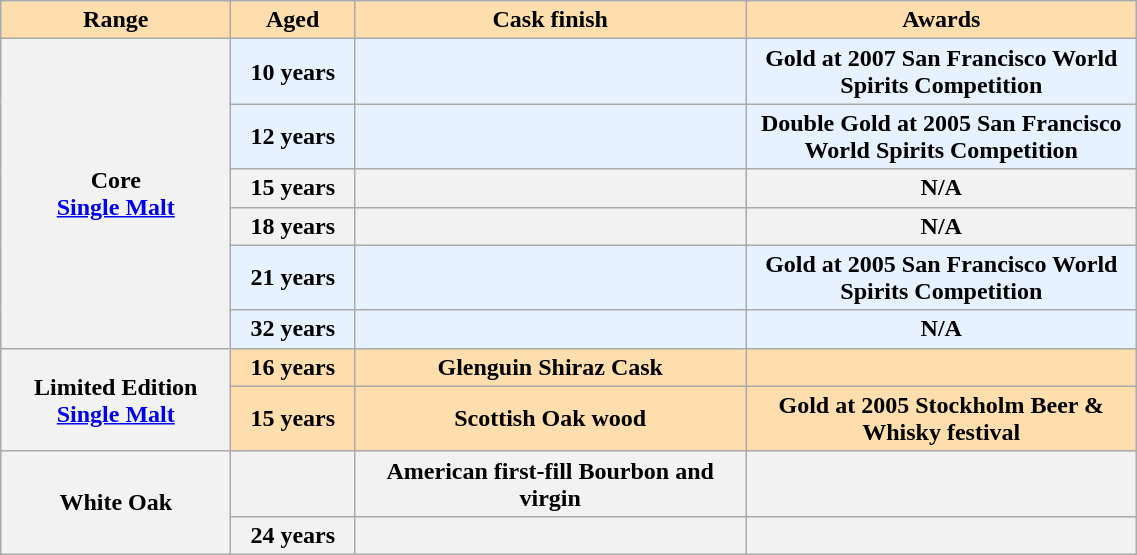<table class="wikitable" width="60%">
<tr style="text-alight: center;">
<th width="10%" style="background:#ffdead;">Range</th>
<th width="5%"  style="background:#ffdead;">Aged</th>
<th width="17%" style="background:#ffdead;">Cask finish</th>
<th width="17%" style="background:#ffdead;">Awards</th>
</tr>
<tr align="center">
<th rowspan="6"><strong>Core</strong><br><a href='#'>Single Malt</a><br></th>
<th style="background:#E6F2FF;"><strong>10 years</strong></th>
<th style="background:#E6F2FF;"></th>
<th style="background:#E6F2FF;">Gold at 2007 San Francisco World Spirits Competition</th>
</tr>
<tr align="center">
<th style="background:#E6F2FF;"><strong>12 years</strong></th>
<th style="background:#E6F2FF;"></th>
<th style="background:#E6F2FF;">Double Gold at 2005 San Francisco World Spirits Competition</th>
</tr>
<tr>
<th>15 years</th>
<th></th>
<th>N/A</th>
</tr>
<tr>
<th>18 years</th>
<th></th>
<th>N/A</th>
</tr>
<tr align="center">
<th style="background:#E6F2FF;"><strong>21 years</strong></th>
<th style="background:#E6F2FF;"></th>
<th style="background:#E6F2FF;">Gold at 2005 San Francisco World Spirits Competition</th>
</tr>
<tr align="center">
<th style="background:#E6F2FF;"><strong>32 years</strong></th>
<th style="background:#E6F2FF;"></th>
<th style="background:#E6F2FF;">N/A</th>
</tr>
<tr align="center">
<th rowspan="2"><strong>Limited Edition</strong><br><a href='#'>Single Malt</a><br></th>
<th style="background:#ffdead;"><strong>16 years</strong></th>
<th style="background:#ffdead;">Glenguin Shiraz Cask</th>
<th style="background:#ffdead;"></th>
</tr>
<tr align="center">
<th style="background:#ffdead;"><strong>15 years</strong></th>
<th style="background:#ffdead;">Scottish Oak wood</th>
<th style="background:#ffdead;">Gold at 2005 Stockholm Beer & Whisky festival</th>
</tr>
<tr>
<th rowspan="2">White Oak</th>
<th></th>
<th>American first-fill Bourbon and virgin</th>
<th></th>
</tr>
<tr>
<th>24 years</th>
<th></th>
<th></th>
</tr>
</table>
